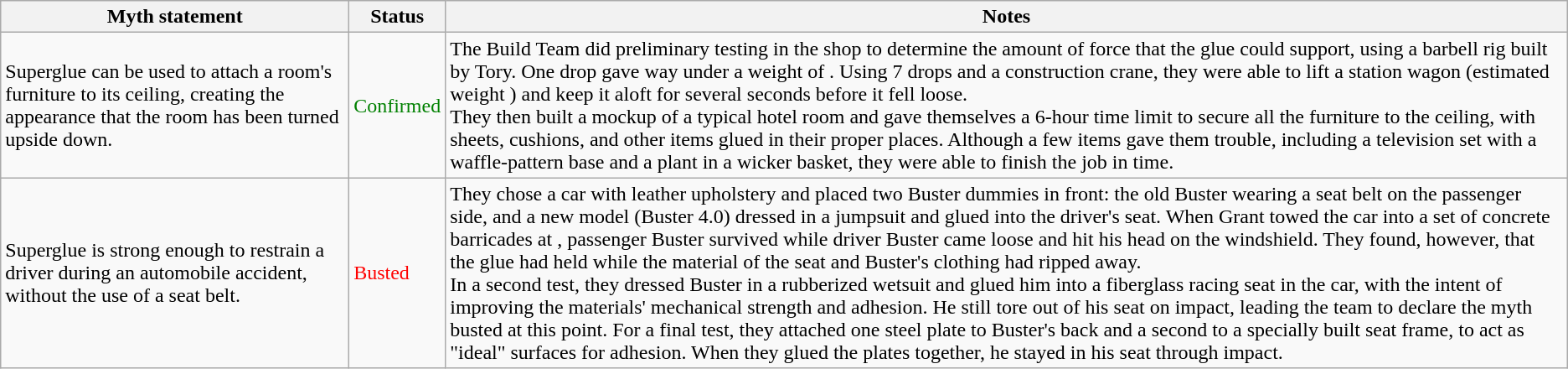<table class="wikitable plainrowheaders">
<tr>
<th>Myth statement</th>
<th>Status</th>
<th>Notes</th>
</tr>
<tr>
<td>Superglue can be used to attach a room's furniture to its ceiling, creating the appearance that the room has been turned upside down.</td>
<td style="color:green">Confirmed</td>
<td>The Build Team did preliminary testing in the shop to determine the amount of force that the glue could support, using a barbell rig built by Tory. One drop gave way under a weight of . Using 7 drops and a construction crane, they were able to lift a station wagon (estimated weight ) and keep it aloft for several seconds before it fell loose.<br>They then built a mockup of a typical hotel room and gave themselves a 6-hour time limit to secure all the furniture to the ceiling, with sheets, cushions, and other items glued in their proper places. Although a few items gave them trouble, including a television set with a waffle-pattern base and a plant in a wicker basket, they were able to finish the job in time.</td>
</tr>
<tr>
<td>Superglue is strong enough to restrain a driver during an automobile accident, without the use of a seat belt.</td>
<td style="color:red">Busted</td>
<td>They chose a car with leather upholstery and placed two Buster dummies in front: the old Buster wearing a seat belt on the passenger side, and a new model (Buster 4.0) dressed in a jumpsuit and glued into the driver's seat. When Grant towed the car into a set of concrete barricades at , passenger Buster survived while driver Buster came loose and hit his head on the windshield. They found, however, that the glue had held while the material of the seat and Buster's clothing had ripped away.<br>In a second test, they dressed Buster in a rubberized wetsuit and glued him into a fiberglass racing seat in the car, with the intent of improving the materials' mechanical strength and adhesion. He still tore out of his seat on impact, leading the team to declare the myth busted at this point. For a final test, they attached one steel plate to Buster's back and a second to a specially built seat frame, to act as "ideal" surfaces for adhesion. When they glued the plates together, he stayed in his seat through impact.</td>
</tr>
</table>
